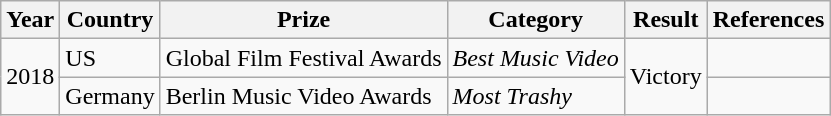<table class="wikitable">
<tr>
<th>Year</th>
<th>Country</th>
<th>Prize</th>
<th>Category</th>
<th>Result</th>
<th>References</th>
</tr>
<tr>
<td rowspan="2">2018</td>
<td>US</td>
<td>Global Film Festival Awards</td>
<td><em>Best Music Video</em></td>
<td rowspan="2">Victory</td>
<td></td>
</tr>
<tr>
<td>Germany</td>
<td>Berlin Music Video Awards</td>
<td><em>Most Trashy</em></td>
<td></td>
</tr>
</table>
